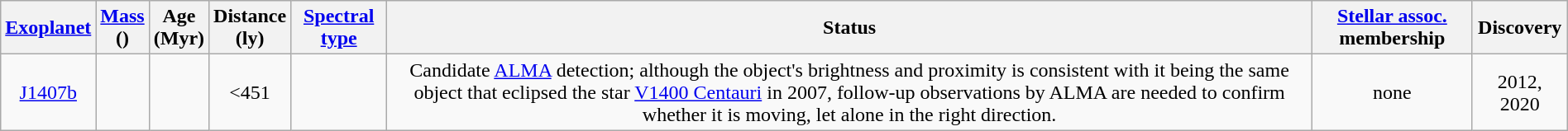<table class="wikitable sortable" style="margin:1em auto; text-align: center;">
<tr>
<th><a href='#'>Exoplanet</a></th>
<th><a href='#'>Mass</a><br>()</th>
<th data-sort-type="number">Age<br>(Myr)</th>
<th>Distance<br>(ly)</th>
<th><a href='#'>Spectral type</a></th>
<th>Status</th>
<th><a href='#'>Stellar assoc.</a> membership</th>
<th>Discovery</th>
</tr>
<tr>
<td><a href='#'>J1407b</a></td>
<td></td>
<td></td>
<td><451</td>
<td></td>
<td>Candidate <a href='#'>ALMA</a> detection; although the object's brightness and proximity is consistent with it being the same object that eclipsed the star <a href='#'>V1400 Centauri</a> in 2007, follow-up observations by ALMA are needed to confirm whether it is moving, let alone in the right direction.</td>
<td>none</td>
<td>2012, 2020</td>
</tr>
</table>
